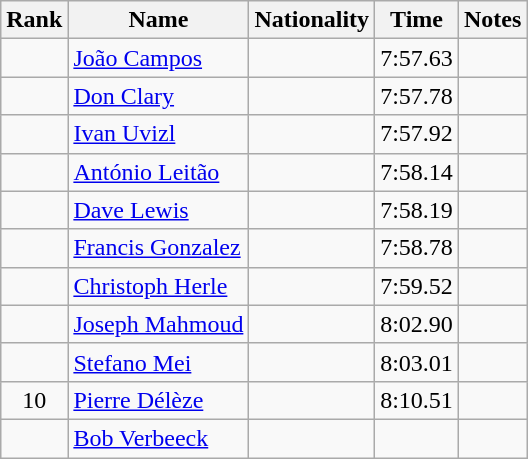<table class="wikitable sortable" style="text-align:center">
<tr>
<th>Rank</th>
<th>Name</th>
<th>Nationality</th>
<th>Time</th>
<th>Notes</th>
</tr>
<tr>
<td></td>
<td align="left"><a href='#'>João Campos</a></td>
<td align=left></td>
<td>7:57.63</td>
<td></td>
</tr>
<tr>
<td></td>
<td align="left"><a href='#'>Don Clary</a></td>
<td align=left></td>
<td>7:57.78</td>
<td></td>
</tr>
<tr>
<td></td>
<td align="left"><a href='#'>Ivan Uvizl</a></td>
<td align=left></td>
<td>7:57.92</td>
<td></td>
</tr>
<tr>
<td></td>
<td align="left"><a href='#'>António Leitão</a></td>
<td align=left></td>
<td>7:58.14</td>
<td></td>
</tr>
<tr>
<td></td>
<td align="left"><a href='#'>Dave Lewis</a></td>
<td align=left></td>
<td>7:58.19</td>
<td></td>
</tr>
<tr>
<td></td>
<td align="left"><a href='#'>Francis Gonzalez</a></td>
<td align=left></td>
<td>7:58.78</td>
<td></td>
</tr>
<tr>
<td></td>
<td align="left"><a href='#'>Christoph Herle</a></td>
<td align=left></td>
<td>7:59.52</td>
<td></td>
</tr>
<tr>
<td></td>
<td align="left"><a href='#'>Joseph Mahmoud</a></td>
<td align=left></td>
<td>8:02.90</td>
<td></td>
</tr>
<tr>
<td></td>
<td align="left"><a href='#'>Stefano Mei</a></td>
<td align=left></td>
<td>8:03.01</td>
<td></td>
</tr>
<tr>
<td>10</td>
<td align="left"><a href='#'>Pierre Délèze</a></td>
<td align=left></td>
<td>8:10.51</td>
<td></td>
</tr>
<tr>
<td></td>
<td align="left"><a href='#'>Bob Verbeeck</a></td>
<td align=left></td>
<td></td>
<td></td>
</tr>
</table>
